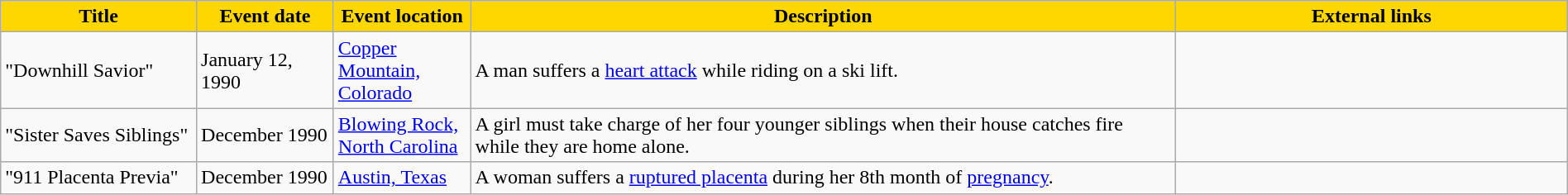<table class="wikitable" style="width: 100%;">
<tr>
<th style="background: #FFD700; color: #000000; width: 10%;">Title</th>
<th style="background: #FFD700; color: #000000; width: 7%;">Event date</th>
<th style="background: #FFD700; color: #000000; width: 7%;">Event location</th>
<th style="background: #FFD700; color: #000000; width: 36%;">Description</th>
<th style="background: #FFD700; color: #000000; width: 20%;">External links</th>
</tr>
<tr>
<td>"Downhill Savior"</td>
<td>January 12, 1990</td>
<td><a href='#'>Copper Mountain, Colorado</a></td>
<td>A man suffers a <a href='#'>heart attack</a> while riding on a ski lift.</td>
<td></td>
</tr>
<tr>
<td>"Sister Saves Siblings"</td>
<td>December 1990</td>
<td><a href='#'>Blowing Rock, North Carolina</a></td>
<td>A girl must take charge of her four younger siblings when their house catches fire while they are home alone.</td>
<td></td>
</tr>
<tr>
<td>"911 Placenta Previa"</td>
<td>December 1990</td>
<td><a href='#'>Austin, Texas</a></td>
<td>A woman suffers a <a href='#'>ruptured placenta</a> during her 8th month of <a href='#'>pregnancy</a>.</td>
<td></td>
</tr>
</table>
